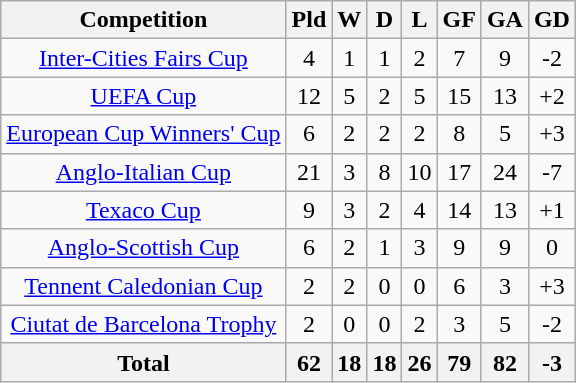<table class="wikitable" style="text-align:center">
<tr>
<th>Competition</th>
<th>Pld</th>
<th>W</th>
<th>D</th>
<th>L</th>
<th>GF</th>
<th>GA</th>
<th>GD</th>
</tr>
<tr>
<td><a href='#'>Inter-Cities Fairs Cup</a></td>
<td>4</td>
<td>1</td>
<td>1</td>
<td>2</td>
<td>7</td>
<td>9</td>
<td>-2</td>
</tr>
<tr>
<td><a href='#'>UEFA Cup</a></td>
<td>12</td>
<td>5</td>
<td>2</td>
<td>5</td>
<td>15</td>
<td>13</td>
<td>+2</td>
</tr>
<tr>
<td><a href='#'>European Cup Winners' Cup</a></td>
<td>6</td>
<td>2</td>
<td>2</td>
<td>2</td>
<td>8</td>
<td>5</td>
<td>+3</td>
</tr>
<tr>
<td><a href='#'>Anglo-Italian Cup</a></td>
<td>21</td>
<td>3</td>
<td>8</td>
<td>10</td>
<td>17</td>
<td>24</td>
<td>-7</td>
</tr>
<tr>
<td><a href='#'>Texaco Cup</a></td>
<td>9</td>
<td>3</td>
<td>2</td>
<td>4</td>
<td>14</td>
<td>13</td>
<td>+1</td>
</tr>
<tr>
<td><a href='#'>Anglo-Scottish Cup</a></td>
<td>6</td>
<td>2</td>
<td>1</td>
<td>3</td>
<td>9</td>
<td>9</td>
<td>0</td>
</tr>
<tr>
<td><a href='#'>Tennent Caledonian Cup</a></td>
<td>2</td>
<td>2</td>
<td>0</td>
<td>0</td>
<td>6</td>
<td>3</td>
<td>+3</td>
</tr>
<tr>
<td><a href='#'>Ciutat de Barcelona Trophy</a></td>
<td>2</td>
<td>0</td>
<td>0</td>
<td>2</td>
<td>3</td>
<td>5</td>
<td>-2</td>
</tr>
<tr>
<th>Total</th>
<th>62</th>
<th>18</th>
<th>18</th>
<th>26</th>
<th>79</th>
<th>82</th>
<th>-3</th>
</tr>
</table>
